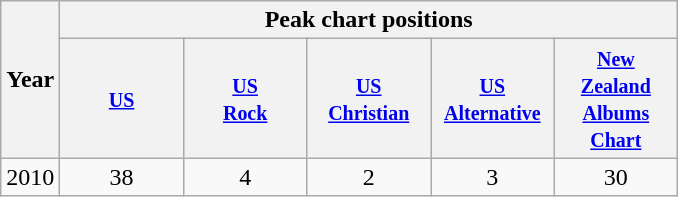<table class="wikitable">
<tr>
<th rowspan="2">Year</th>
<th colspan="5">Peak chart positions</th>
</tr>
<tr>
<th style="width:75px;"><small><a href='#'>US</a><br></small></th>
<th style="width:75px;"><small><a href='#'>US<br>Rock</a></small></th>
<th style="width:75px;"><small><a href='#'>US<br>Christian</a></small></th>
<th style="width:75px;"><small><a href='#'>US<br>Alternative</a></small></th>
<th style="width:75px;"><small><a href='#'>New Zealand Albums Chart</a></small></th>
</tr>
<tr>
<td>2010</td>
<td style="text-align:center;">38</td>
<td style="text-align:center;">4</td>
<td style="text-align:center;">2</td>
<td style="text-align:center;">3</td>
<td style="text-align:center;">30</td>
</tr>
</table>
